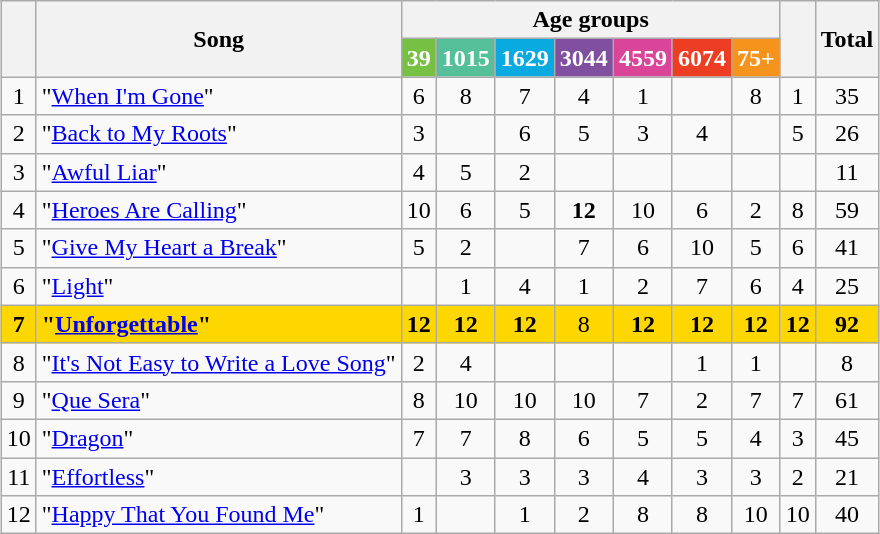<table class="wikitable" style="margin: 1em auto 1em auto; text-align:center;">
<tr>
<th rowspan="2"></th>
<th rowspan="2">Song</th>
<th colspan="7">Age groups</th>
<th rowspan="2"></th>
<th rowspan="2">Total</th>
</tr>
<tr>
<th style="background:#76C043;color:white;">39</th>
<th style="background:#55BF9A;color:white;">1015</th>
<th style="background:#09AAE0;color:white;">1629</th>
<th style="background:#804F9F;color:white;">3044</th>
<th style="background:#D94599;color:white;">4559</th>
<th style="background:#ED3E23;color:white;">6074</th>
<th style="background:#F6931D;color:white;">75+</th>
</tr>
<tr>
<td>1</td>
<td align="left">"<a href='#'>When I'm Gone</a>"</td>
<td>6</td>
<td>8</td>
<td>7</td>
<td>4</td>
<td>1</td>
<td></td>
<td>8</td>
<td>1</td>
<td>35</td>
</tr>
<tr>
<td>2</td>
<td align="left">"<a href='#'>Back to My Roots</a>"</td>
<td>3</td>
<td></td>
<td>6</td>
<td>5</td>
<td>3</td>
<td>4</td>
<td></td>
<td>5</td>
<td>26</td>
</tr>
<tr>
<td>3</td>
<td align="left">"<a href='#'>Awful Liar</a>"</td>
<td>4</td>
<td>5</td>
<td>2</td>
<td></td>
<td></td>
<td></td>
<td></td>
<td></td>
<td>11</td>
</tr>
<tr>
<td>4</td>
<td align="left">"<a href='#'>Heroes Are Calling</a>"</td>
<td>10</td>
<td>6</td>
<td>5</td>
<td><strong>12</strong></td>
<td>10</td>
<td>6</td>
<td>2</td>
<td>8</td>
<td>59</td>
</tr>
<tr>
<td>5</td>
<td align="left">"<a href='#'>Give My Heart a Break</a>"</td>
<td>5</td>
<td>2</td>
<td></td>
<td>7</td>
<td>6</td>
<td>10</td>
<td>5</td>
<td>6</td>
<td>41</td>
</tr>
<tr>
<td>6</td>
<td align="left">"<a href='#'>Light</a>"</td>
<td></td>
<td>1</td>
<td>4</td>
<td>1</td>
<td>2</td>
<td>7</td>
<td>6</td>
<td>4</td>
<td>25</td>
</tr>
<tr style="background:gold;">
<td><strong>7</strong></td>
<td align="left"><strong>"<a href='#'>Unforgettable</a>"</strong></td>
<td><strong>12</strong></td>
<td><strong>12</strong></td>
<td><strong>12</strong></td>
<td>8</td>
<td><strong>12</strong></td>
<td><strong>12</strong></td>
<td><strong>12</strong></td>
<td><strong>12</strong></td>
<td><strong>92</strong></td>
</tr>
<tr>
<td>8</td>
<td align="left">"<a href='#'>It's Not Easy to Write a Love Song</a>"</td>
<td>2</td>
<td>4</td>
<td></td>
<td></td>
<td></td>
<td>1</td>
<td>1</td>
<td></td>
<td>8</td>
</tr>
<tr>
<td>9</td>
<td align="left">"<a href='#'>Que Sera</a>"</td>
<td>8</td>
<td>10</td>
<td>10</td>
<td>10</td>
<td>7</td>
<td>2</td>
<td>7</td>
<td>7</td>
<td>61</td>
</tr>
<tr>
<td>10</td>
<td align="left">"<a href='#'>Dragon</a>"</td>
<td>7</td>
<td>7</td>
<td>8</td>
<td>6</td>
<td>5</td>
<td>5</td>
<td>4</td>
<td>3</td>
<td>45</td>
</tr>
<tr>
<td>11</td>
<td align="left">"<a href='#'>Effortless</a>"</td>
<td></td>
<td>3</td>
<td>3</td>
<td>3</td>
<td>4</td>
<td>3</td>
<td>3</td>
<td>2</td>
<td>21</td>
</tr>
<tr>
<td>12</td>
<td align="left">"<a href='#'>Happy That You Found Me</a>"</td>
<td>1</td>
<td></td>
<td>1</td>
<td>2</td>
<td>8</td>
<td>8</td>
<td>10</td>
<td>10</td>
<td>40</td>
</tr>
</table>
